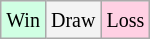<table class="wikitable">
<tr>
<td style="background-color: #d0ffe3;"><small>Win</small></td>
<td style="background-color: #f3f3f3;"><small>Draw</small></td>
<td style="background-color: #ffd0e3;"><small>Loss</small></td>
</tr>
</table>
